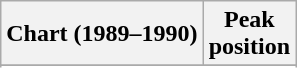<table class="wikitable sortable">
<tr>
<th align="left">Chart (1989–1990)</th>
<th align="center">Peak<br>position</th>
</tr>
<tr>
</tr>
<tr>
</tr>
</table>
